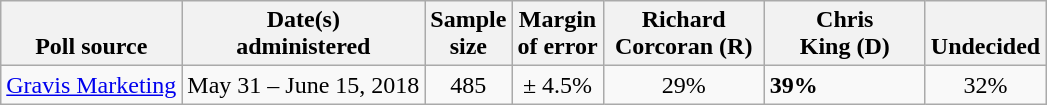<table class="wikitable">
<tr valign=bottom>
<th>Poll source</th>
<th>Date(s)<br>administered</th>
<th>Sample<br>size</th>
<th>Margin<br>of error</th>
<th style="width:100px;">Richard<br>Corcoran (R)</th>
<th style="width:100px;">Chris<br>King (D)</th>
<th>Undecided</th>
</tr>
<tr>
<td><a href='#'>Gravis Marketing</a></td>
<td align=center>May 31 – June 15, 2018</td>
<td align=center>485</td>
<td align=center>± 4.5%</td>
<td align=center>29%</td>
<td><strong>39%</strong></td>
<td align=center>32%</td>
</tr>
</table>
